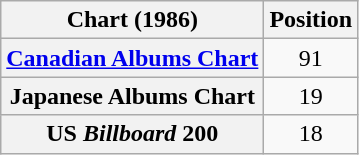<table class="wikitable sortable plainrowheaders" style="text-align:center;">
<tr>
<th scope="col">Chart (1986)</th>
<th scope="col">Position</th>
</tr>
<tr>
<th scope="row"><a href='#'>Canadian Albums Chart</a></th>
<td>91</td>
</tr>
<tr>
<th scope="row">Japanese Albums Chart</th>
<td>19</td>
</tr>
<tr>
<th scope="row">US <em>Billboard</em> 200</th>
<td>18</td>
</tr>
</table>
